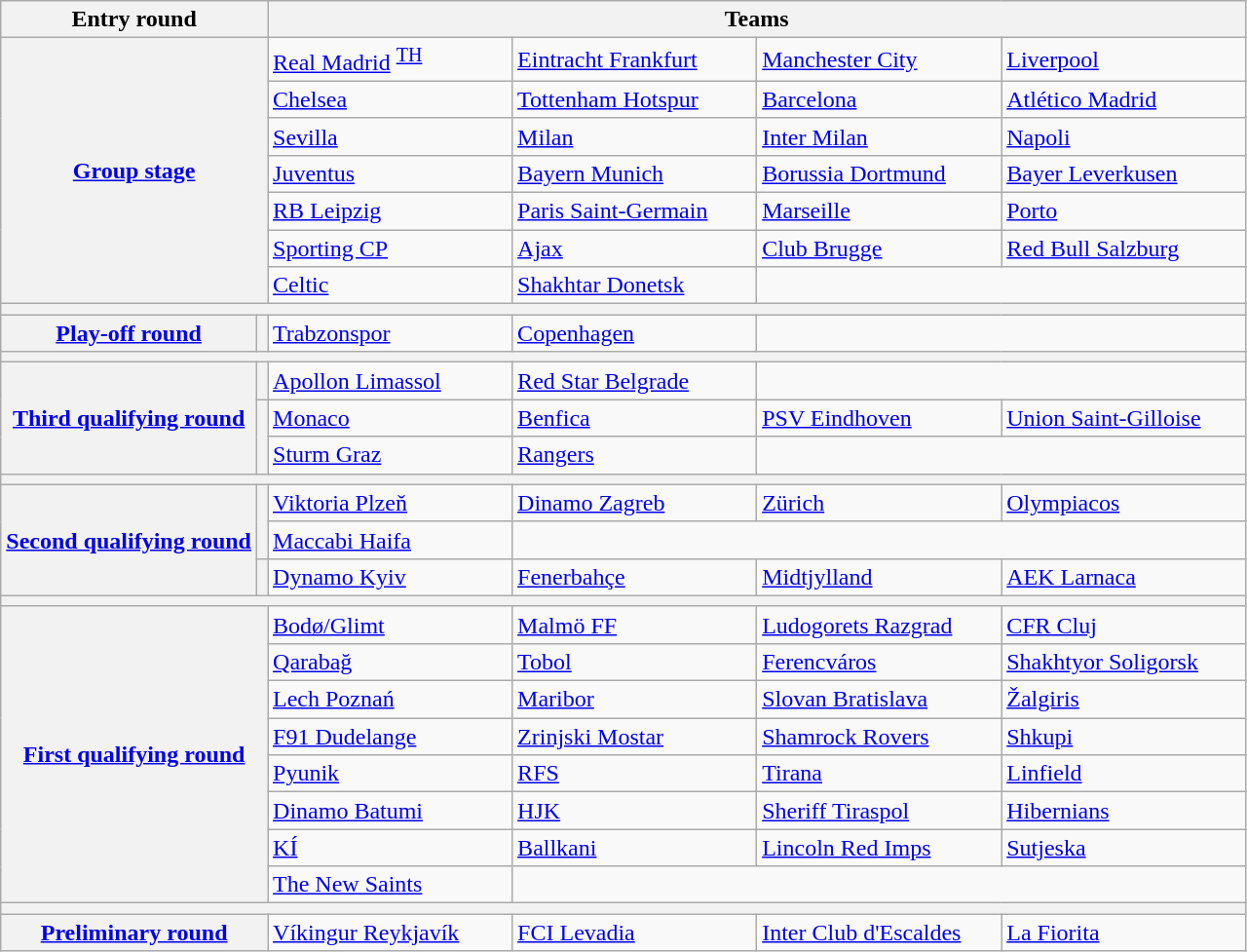<table class="wikitable">
<tr>
<th colspan=2>Entry round</th>
<th colspan=4>Teams</th>
</tr>
<tr>
<th colspan=2 rowspan=7><a href='#'>Group stage</a></th>
<td style="min-width:10em"> <a href='#'>Real Madrid</a> <sup><a href='#'>TH</a></sup></td>
<td style="min-width:10em"> <a href='#'>Eintracht Frankfurt</a> </td>
<td style="min-width:10em"> <a href='#'>Manchester City</a> </td>
<td style="min-width:10em"> <a href='#'>Liverpool</a> </td>
</tr>
<tr>
<td> <a href='#'>Chelsea</a> </td>
<td> <a href='#'>Tottenham Hotspur</a> </td>
<td> <a href='#'>Barcelona</a> </td>
<td> <a href='#'>Atlético Madrid</a> </td>
</tr>
<tr>
<td> <a href='#'>Sevilla</a> </td>
<td> <a href='#'>Milan</a> </td>
<td> <a href='#'>Inter Milan</a> </td>
<td> <a href='#'>Napoli</a> </td>
</tr>
<tr>
<td> <a href='#'>Juventus</a> </td>
<td> <a href='#'>Bayern Munich</a> </td>
<td> <a href='#'>Borussia Dortmund</a> </td>
<td> <a href='#'>Bayer Leverkusen</a> </td>
</tr>
<tr>
<td> <a href='#'>RB Leipzig</a> </td>
<td> <a href='#'>Paris Saint-Germain</a> </td>
<td> <a href='#'>Marseille</a> </td>
<td> <a href='#'>Porto</a> </td>
</tr>
<tr>
<td> <a href='#'>Sporting CP</a> </td>
<td> <a href='#'>Ajax</a> </td>
<td> <a href='#'>Club Brugge</a> </td>
<td> <a href='#'>Red Bull Salzburg</a> </td>
</tr>
<tr>
<td> <a href='#'>Celtic</a> </td>
<td> <a href='#'>Shakhtar Donetsk</a> </td>
<td colspan=2></td>
</tr>
<tr>
<th colspan=6></th>
</tr>
<tr>
<th><a href='#'>Play-off round</a></th>
<th></th>
<td> <a href='#'>Trabzonspor</a> </td>
<td> <a href='#'>Copenhagen</a> </td>
<td colspan=2></td>
</tr>
<tr>
<th colspan=6></th>
</tr>
<tr>
<th rowspan=3><a href='#'>Third qualifying round</a></th>
<th></th>
<td> <a href='#'>Apollon Limassol</a> </td>
<td> <a href='#'>Red Star Belgrade</a> </td>
<td colspan=2></td>
</tr>
<tr>
<th rowspan=2></th>
<td> <a href='#'>Monaco</a> </td>
<td> <a href='#'>Benfica</a> </td>
<td> <a href='#'>PSV Eindhoven</a> </td>
<td> <a href='#'>Union Saint-Gilloise</a> </td>
</tr>
<tr>
<td> <a href='#'>Sturm Graz</a> </td>
<td> <a href='#'>Rangers</a> </td>
<td colspan=2></td>
</tr>
<tr>
<th colspan=6></th>
</tr>
<tr>
<th rowspan=3><a href='#'>Second qualifying round</a></th>
<th rowspan=2></th>
<td> <a href='#'>Viktoria Plzeň</a> </td>
<td> <a href='#'>Dinamo Zagreb</a> </td>
<td> <a href='#'>Zürich</a> </td>
<td> <a href='#'>Olympiacos</a> </td>
</tr>
<tr>
<td> <a href='#'>Maccabi Haifa</a> </td>
<td colspan=3></td>
</tr>
<tr>
<th></th>
<td> <a href='#'>Dynamo Kyiv</a> </td>
<td> <a href='#'>Fenerbahçe</a> </td>
<td> <a href='#'>Midtjylland</a> </td>
<td> <a href='#'>AEK Larnaca</a> </td>
</tr>
<tr>
<th colspan=6></th>
</tr>
<tr>
<th colspan=2 rowspan=8><a href='#'>First qualifying round</a></th>
<td> <a href='#'>Bodø/Glimt</a> </td>
<td> <a href='#'>Malmö FF</a> </td>
<td> <a href='#'>Ludogorets Razgrad</a> </td>
<td> <a href='#'>CFR Cluj</a> </td>
</tr>
<tr>
<td> <a href='#'>Qarabağ</a> </td>
<td> <a href='#'>Tobol</a> </td>
<td> <a href='#'>Ferencváros</a> </td>
<td> <a href='#'>Shakhtyor Soligorsk</a> </td>
</tr>
<tr>
<td> <a href='#'>Lech Poznań</a> </td>
<td> <a href='#'>Maribor</a> </td>
<td> <a href='#'>Slovan Bratislava</a> </td>
<td> <a href='#'>Žalgiris</a> </td>
</tr>
<tr>
<td> <a href='#'>F91 Dudelange</a> </td>
<td> <a href='#'>Zrinjski Mostar</a> </td>
<td> <a href='#'>Shamrock Rovers</a> </td>
<td> <a href='#'>Shkupi</a> </td>
</tr>
<tr>
<td> <a href='#'>Pyunik</a> </td>
<td> <a href='#'>RFS</a> </td>
<td> <a href='#'>Tirana</a> </td>
<td> <a href='#'>Linfield</a> </td>
</tr>
<tr>
<td> <a href='#'>Dinamo Batumi</a> </td>
<td> <a href='#'>HJK</a> </td>
<td> <a href='#'>Sheriff Tiraspol</a> </td>
<td> <a href='#'>Hibernians</a> </td>
</tr>
<tr>
<td> <a href='#'>KÍ</a> </td>
<td> <a href='#'>Ballkani</a> </td>
<td> <a href='#'>Lincoln Red Imps</a> </td>
<td> <a href='#'>Sutjeska</a> </td>
</tr>
<tr>
<td> <a href='#'>The New Saints</a> </td>
<td colspan=3></td>
</tr>
<tr>
<th colspan=6></th>
</tr>
<tr>
<th colspan=2><a href='#'>Preliminary round</a></th>
<td> <a href='#'>Víkingur Reykjavík</a> </td>
<td> <a href='#'>FCI Levadia</a> </td>
<td> <a href='#'>Inter Club d'Escaldes</a> </td>
<td> <a href='#'>La Fiorita</a> </td>
</tr>
</table>
